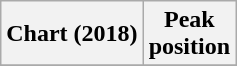<table class="wikitable sortable plainrowheaders" style="text-align:center">
<tr>
<th scope="col">Chart (2018)</th>
<th scope="col">Peak<br> position</th>
</tr>
<tr>
</tr>
</table>
